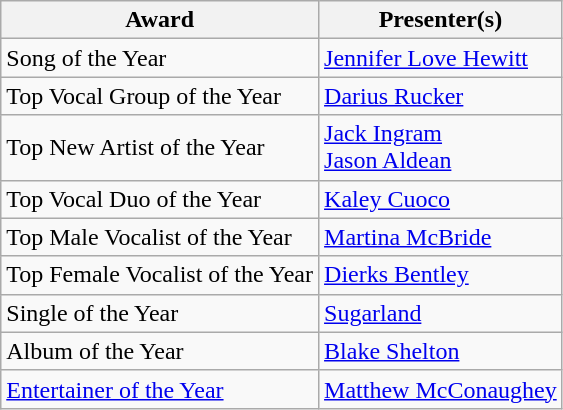<table class="wikitable" "style-text-align:center;">
<tr>
<th>Award</th>
<th>Presenter(s) </th>
</tr>
<tr>
<td>Song of the Year</td>
<td><a href='#'>Jennifer Love Hewitt</a></td>
</tr>
<tr>
<td>Top Vocal Group of the Year</td>
<td><a href='#'>Darius Rucker</a></td>
</tr>
<tr>
<td>Top New Artist of the Year</td>
<td><a href='#'>Jack Ingram</a><br><a href='#'>Jason Aldean</a></td>
</tr>
<tr>
<td>Top Vocal Duo of the Year</td>
<td><a href='#'>Kaley Cuoco</a></td>
</tr>
<tr>
<td>Top Male Vocalist of the Year</td>
<td><a href='#'>Martina McBride</a></td>
</tr>
<tr>
<td>Top Female Vocalist of the Year</td>
<td><a href='#'>Dierks Bentley</a></td>
</tr>
<tr>
<td>Single of the Year</td>
<td><a href='#'>Sugarland</a></td>
</tr>
<tr>
<td>Album of the Year</td>
<td><a href='#'>Blake Shelton</a></td>
</tr>
<tr>
<td><a href='#'>Entertainer of the Year</a></td>
<td><a href='#'>Matthew McConaughey</a></td>
</tr>
</table>
